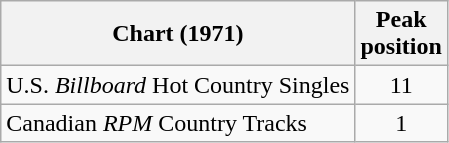<table class="wikitable sortable">
<tr>
<th align="left">Chart (1971)</th>
<th align="center">Peak<br>position</th>
</tr>
<tr>
<td align="left">U.S. <em>Billboard</em> Hot Country Singles</td>
<td align="center">11</td>
</tr>
<tr>
<td align="left">Canadian <em>RPM</em> Country Tracks</td>
<td align="center">1</td>
</tr>
</table>
